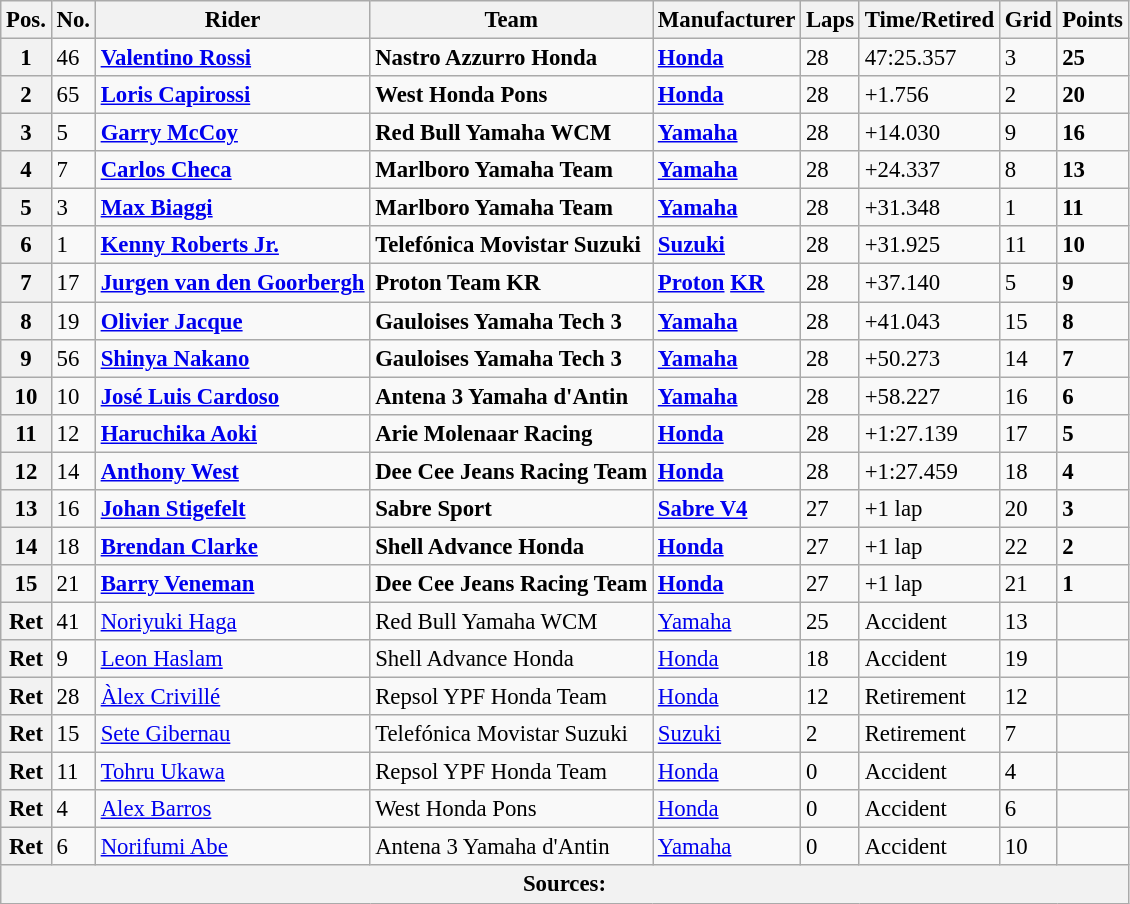<table class="wikitable" style="font-size: 95%;">
<tr>
<th>Pos.</th>
<th>No.</th>
<th>Rider</th>
<th>Team</th>
<th>Manufacturer</th>
<th>Laps</th>
<th>Time/Retired</th>
<th>Grid</th>
<th>Points</th>
</tr>
<tr>
<th>1</th>
<td>46</td>
<td> <strong><a href='#'>Valentino Rossi</a></strong></td>
<td><strong>Nastro Azzurro Honda</strong></td>
<td><strong><a href='#'>Honda</a></strong></td>
<td>28</td>
<td>47:25.357</td>
<td>3</td>
<td><strong>25</strong></td>
</tr>
<tr>
<th>2</th>
<td>65</td>
<td> <strong><a href='#'>Loris Capirossi</a></strong></td>
<td><strong>West Honda Pons</strong></td>
<td><strong><a href='#'>Honda</a></strong></td>
<td>28</td>
<td>+1.756</td>
<td>2</td>
<td><strong>20</strong></td>
</tr>
<tr>
<th>3</th>
<td>5</td>
<td> <strong><a href='#'>Garry McCoy</a></strong></td>
<td><strong>Red Bull Yamaha WCM</strong></td>
<td><strong><a href='#'>Yamaha</a></strong></td>
<td>28</td>
<td>+14.030</td>
<td>9</td>
<td><strong>16</strong></td>
</tr>
<tr>
<th>4</th>
<td>7</td>
<td> <strong><a href='#'>Carlos Checa</a></strong></td>
<td><strong>Marlboro Yamaha Team</strong></td>
<td><strong><a href='#'>Yamaha</a></strong></td>
<td>28</td>
<td>+24.337</td>
<td>8</td>
<td><strong>13</strong></td>
</tr>
<tr>
<th>5</th>
<td>3</td>
<td> <strong><a href='#'>Max Biaggi</a></strong></td>
<td><strong>Marlboro Yamaha Team</strong></td>
<td><strong><a href='#'>Yamaha</a></strong></td>
<td>28</td>
<td>+31.348</td>
<td>1</td>
<td><strong>11</strong></td>
</tr>
<tr>
<th>6</th>
<td>1</td>
<td> <strong><a href='#'>Kenny Roberts Jr.</a></strong></td>
<td><strong>Telefónica Movistar Suzuki</strong></td>
<td><strong><a href='#'>Suzuki</a></strong></td>
<td>28</td>
<td>+31.925</td>
<td>11</td>
<td><strong>10</strong></td>
</tr>
<tr>
<th>7</th>
<td>17</td>
<td> <strong><a href='#'>Jurgen van den Goorbergh</a></strong></td>
<td><strong>Proton Team KR</strong></td>
<td><strong><a href='#'>Proton</a> <a href='#'>KR</a></strong></td>
<td>28</td>
<td>+37.140</td>
<td>5</td>
<td><strong>9</strong></td>
</tr>
<tr>
<th>8</th>
<td>19</td>
<td> <strong><a href='#'>Olivier Jacque</a></strong></td>
<td><strong>Gauloises Yamaha Tech 3</strong></td>
<td><strong><a href='#'>Yamaha</a></strong></td>
<td>28</td>
<td>+41.043</td>
<td>15</td>
<td><strong>8</strong></td>
</tr>
<tr>
<th>9</th>
<td>56</td>
<td> <strong><a href='#'>Shinya Nakano</a></strong></td>
<td><strong>Gauloises Yamaha Tech 3</strong></td>
<td><strong><a href='#'>Yamaha</a></strong></td>
<td>28</td>
<td>+50.273</td>
<td>14</td>
<td><strong>7</strong></td>
</tr>
<tr>
<th>10</th>
<td>10</td>
<td> <strong><a href='#'>José Luis Cardoso</a></strong></td>
<td><strong>Antena 3 Yamaha d'Antin</strong></td>
<td><strong><a href='#'>Yamaha</a></strong></td>
<td>28</td>
<td>+58.227</td>
<td>16</td>
<td><strong>6</strong></td>
</tr>
<tr>
<th>11</th>
<td>12</td>
<td> <strong><a href='#'>Haruchika Aoki</a></strong></td>
<td><strong>Arie Molenaar Racing</strong></td>
<td><strong><a href='#'>Honda</a></strong></td>
<td>28</td>
<td>+1:27.139</td>
<td>17</td>
<td><strong>5</strong></td>
</tr>
<tr>
<th>12</th>
<td>14</td>
<td> <strong><a href='#'>Anthony West</a></strong></td>
<td><strong>Dee Cee Jeans Racing Team</strong></td>
<td><strong><a href='#'>Honda</a></strong></td>
<td>28</td>
<td>+1:27.459</td>
<td>18</td>
<td><strong>4</strong></td>
</tr>
<tr>
<th>13</th>
<td>16</td>
<td> <strong><a href='#'>Johan Stigefelt</a></strong></td>
<td><strong>Sabre Sport</strong></td>
<td><strong><a href='#'>Sabre V4</a></strong></td>
<td>27</td>
<td>+1 lap</td>
<td>20</td>
<td><strong>3</strong></td>
</tr>
<tr>
<th>14</th>
<td>18</td>
<td> <strong><a href='#'>Brendan Clarke</a></strong></td>
<td><strong>Shell Advance Honda</strong></td>
<td><strong><a href='#'>Honda</a></strong></td>
<td>27</td>
<td>+1 lap</td>
<td>22</td>
<td><strong>2</strong></td>
</tr>
<tr>
<th>15</th>
<td>21</td>
<td> <strong><a href='#'>Barry Veneman</a></strong></td>
<td><strong>Dee Cee Jeans Racing Team</strong></td>
<td><strong><a href='#'>Honda</a></strong></td>
<td>27</td>
<td>+1 lap</td>
<td>21</td>
<td><strong>1</strong></td>
</tr>
<tr>
<th>Ret</th>
<td>41</td>
<td> <a href='#'>Noriyuki Haga</a></td>
<td>Red Bull Yamaha WCM</td>
<td><a href='#'>Yamaha</a></td>
<td>25</td>
<td>Accident</td>
<td>13</td>
<td></td>
</tr>
<tr>
<th>Ret</th>
<td>9</td>
<td> <a href='#'>Leon Haslam</a></td>
<td>Shell Advance Honda</td>
<td><a href='#'>Honda</a></td>
<td>18</td>
<td>Accident</td>
<td>19</td>
<td></td>
</tr>
<tr>
<th>Ret</th>
<td>28</td>
<td> <a href='#'>Àlex Crivillé</a></td>
<td>Repsol YPF Honda Team</td>
<td><a href='#'>Honda</a></td>
<td>12</td>
<td>Retirement</td>
<td>12</td>
<td></td>
</tr>
<tr>
<th>Ret</th>
<td>15</td>
<td> <a href='#'>Sete Gibernau</a></td>
<td>Telefónica Movistar Suzuki</td>
<td><a href='#'>Suzuki</a></td>
<td>2</td>
<td>Retirement</td>
<td>7</td>
<td></td>
</tr>
<tr>
<th>Ret</th>
<td>11</td>
<td> <a href='#'>Tohru Ukawa</a></td>
<td>Repsol YPF Honda Team</td>
<td><a href='#'>Honda</a></td>
<td>0</td>
<td>Accident</td>
<td>4</td>
<td></td>
</tr>
<tr>
<th>Ret</th>
<td>4</td>
<td> <a href='#'>Alex Barros</a></td>
<td>West Honda Pons</td>
<td><a href='#'>Honda</a></td>
<td>0</td>
<td>Accident</td>
<td>6</td>
<td></td>
</tr>
<tr>
<th>Ret</th>
<td>6</td>
<td> <a href='#'>Norifumi Abe</a></td>
<td>Antena 3 Yamaha d'Antin</td>
<td><a href='#'>Yamaha</a></td>
<td>0</td>
<td>Accident</td>
<td>10</td>
<td></td>
</tr>
<tr>
<th colspan=9>Sources: </th>
</tr>
</table>
